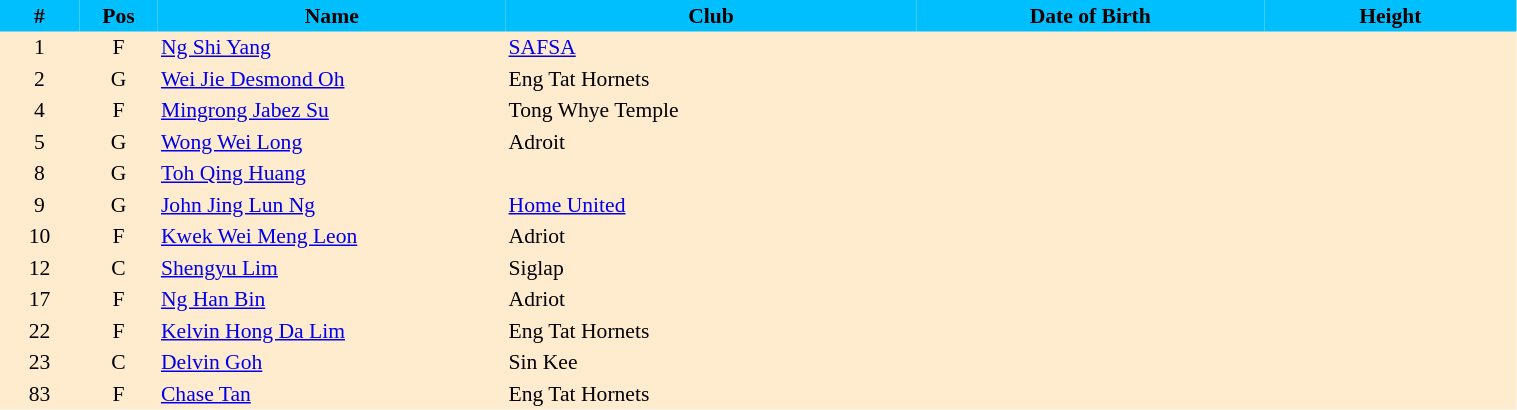<table border=0 cellpadding=2 cellspacing=0  |- bgcolor=#FFECCE style="text-align:center; font-size:90%;" width=80%>
<tr bgcolor=#00BFFF>
<th width=5%>#</th>
<th width=5%>Pos</th>
<th width=22%>Name</th>
<th width=26%>Club</th>
<th width=22%>Date of Birth</th>
<th width=16%>Height</th>
</tr>
<tr>
<td>1</td>
<td>F</td>
<td align=left><a href='#'>Ng Shi Yang</a></td>
<td align=left> <a href='#'>SAFSA</a></td>
<td align=left></td>
<td></td>
</tr>
<tr>
<td>2</td>
<td>G</td>
<td align=left><a href='#'>Wei Jie Desmond Oh</a></td>
<td align=left> Eng Tat Hornets</td>
<td align=left></td>
<td></td>
</tr>
<tr>
<td>4</td>
<td>F</td>
<td align=left><a href='#'>Mingrong Jabez Su</a></td>
<td align=left> Tong Whye Temple</td>
<td align=left></td>
<td></td>
</tr>
<tr>
<td>5</td>
<td>G</td>
<td align=left><a href='#'>Wong Wei Long</a></td>
<td align=left> Adroit</td>
<td align=left></td>
<td></td>
</tr>
<tr>
<td>8</td>
<td>G</td>
<td align=left><a href='#'>Toh Qing Huang</a></td>
<td align=left></td>
<td align=left></td>
<td></td>
</tr>
<tr>
<td>9</td>
<td>G</td>
<td align=left><a href='#'>John Jing Lun Ng</a></td>
<td align=left> <a href='#'>Home United</a></td>
<td align=left></td>
<td></td>
</tr>
<tr>
<td>10</td>
<td>F</td>
<td align=left><a href='#'>Kwek Wei Meng Leon</a></td>
<td align=left> Adriot</td>
<td align=left></td>
<td></td>
</tr>
<tr>
<td>12</td>
<td>C</td>
<td align=left><a href='#'>Shengyu Lim</a></td>
<td align=left> Siglap</td>
<td align=left></td>
<td></td>
</tr>
<tr>
<td>17</td>
<td>F</td>
<td align=left><a href='#'>Ng Han Bin</a></td>
<td align=left> Adriot</td>
<td align=left></td>
<td></td>
</tr>
<tr>
<td>22</td>
<td>F</td>
<td align=left><a href='#'>Kelvin Hong Da Lim</a></td>
<td align=left> Eng Tat Hornets</td>
<td align=left></td>
<td></td>
</tr>
<tr>
<td>23</td>
<td>C</td>
<td align=left><a href='#'>Delvin Goh</a></td>
<td align=left> Sin Kee</td>
<td align=left></td>
<td></td>
</tr>
<tr>
<td>83</td>
<td>F</td>
<td align=left><a href='#'>Chase Tan</a></td>
<td align=left> Eng Tat Hornets</td>
<td align=left></td>
<td></td>
</tr>
<tr>
</tr>
</table>
